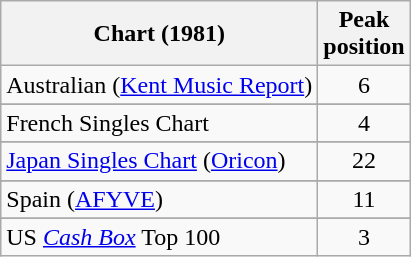<table class="wikitable sortable">
<tr>
<th>Chart (1981)</th>
<th>Peak<br>position</th>
</tr>
<tr>
<td>Australian (<a href='#'>Kent Music Report</a>)</td>
<td align="center">6</td>
</tr>
<tr>
</tr>
<tr>
</tr>
<tr>
</tr>
<tr>
<td>French Singles Chart</td>
<td align="center">4</td>
</tr>
<tr>
</tr>
<tr>
</tr>
<tr>
<td><a href='#'>Japan Singles Chart</a> (<a href='#'>Oricon</a>)</td>
<td align="center">22</td>
</tr>
<tr>
</tr>
<tr>
</tr>
<tr>
</tr>
<tr>
</tr>
<tr>
<td>Spain (<a href='#'>AFYVE</a>)</td>
<td align="center">11</td>
</tr>
<tr>
</tr>
<tr>
</tr>
<tr>
</tr>
<tr>
</tr>
<tr>
</tr>
<tr>
<td>US <a href='#'><em>Cash Box</em></a> Top 100</td>
<td align="center">3</td>
</tr>
</table>
